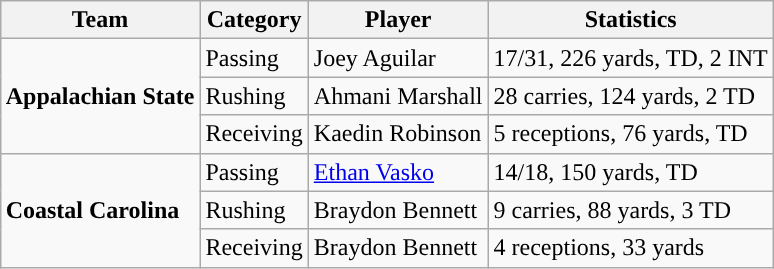<table class="wikitable" style="float: right;">
<tr>
<th>Team</th>
<th>Category</th>
<th>Player</th>
<th>Statistics</th>
</tr>
<tr>
<td rowspan=3><strong>Appalachian State</strong></td>
<td>Passing</td>
<td>Joey Aguilar</td>
<td>17/31, 226 yards, TD, 2 INT</td>
</tr>
<tr>
<td>Rushing</td>
<td>Ahmani Marshall</td>
<td>28 carries, 124 yards, 2 TD</td>
</tr>
<tr>
<td>Receiving</td>
<td>Kaedin Robinson</td>
<td>5 receptions, 76 yards, TD</td>
</tr>
<tr>
<td rowspan=3><strong>Coastal Carolina</strong></td>
<td>Passing</td>
<td><a href='#'>Ethan Vasko</a></td>
<td>14/18, 150 yards, TD</td>
</tr>
<tr>
<td>Rushing</td>
<td>Braydon Bennett</td>
<td>9 carries, 88 yards, 3 TD</td>
</tr>
<tr>
<td>Receiving</td>
<td>Braydon Bennett</td>
<td>4 receptions, 33 yards</td>
</tr>
</table>
